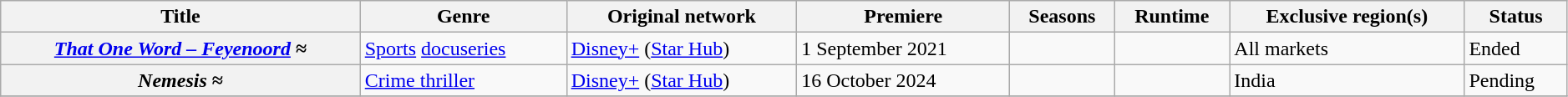<table class="wikitable plainrowheaders sortable" style="width:99%;">
<tr>
<th>Title</th>
<th>Genre</th>
<th>Original network</th>
<th>Premiere</th>
<th>Seasons</th>
<th>Runtime</th>
<th>Exclusive region(s)</th>
<th>Status</th>
</tr>
<tr>
<th scope="row"><em><a href='#'>That One Word – Feyenoord</a></em> <strong>≈</strong></th>
<td><a href='#'>Sports</a> <a href='#'>docuseries</a></td>
<td><a href='#'>Disney+</a> (<a href='#'>Star Hub</a>)</td>
<td>1 September 2021</td>
<td></td>
<td></td>
<td>All markets</td>
<td>Ended</td>
</tr>
<tr>
<th scope="row"><em>Nemesis</em> <strong>≈</strong></th>
<td><a href='#'>Crime thriller</a></td>
<td><a href='#'>Disney+</a> (<a href='#'>Star Hub</a>)</td>
<td>16 October 2024</td>
<td></td>
<td></td>
<td>India</td>
<td>Pending</td>
</tr>
<tr>
</tr>
</table>
